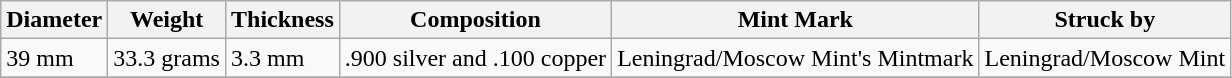<table class="wikitable">
<tr>
<th>Diameter</th>
<th>Weight</th>
<th>Thickness</th>
<th>Composition</th>
<th>Mint Mark</th>
<th>Struck by</th>
</tr>
<tr>
<td>39 mm</td>
<td>33.3 grams</td>
<td>3.3 mm</td>
<td>.900 silver and .100 copper</td>
<td>Leningrad/Moscow Mint's Mintmark</td>
<td>Leningrad/Moscow Mint</td>
</tr>
<tr>
</tr>
</table>
